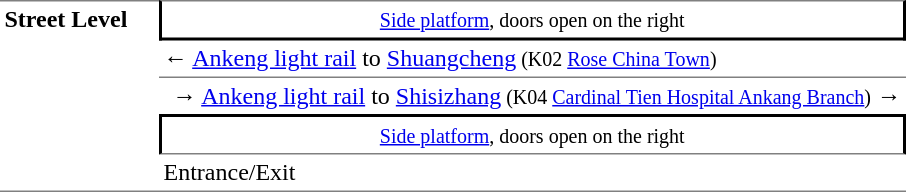<table cellspacing=0 cellpadding=3>
<tr>
<td rowspan="5" style="border-top:solid 1px gray;border-bottom:solid 1px gray;" width="100" valign="top"><strong>Street Level</strong></td>
<td style="border-right:solid 2px black;border-left:solid 2px black;border-bottom:solid 2px black;border-top:solid 1px gray" colspan=2 align=center><small><a href='#'>Side platform</a>, doors open on the right</small></td>
</tr>
<tr>
<td colspan="2" style="border-bottom:solid 1px gray;" width="100">←  <a href='#'>Ankeng light rail</a> to <a href='#'>Shuangcheng</a><small> (K02 <a href='#'>Rose China Town</a>)</small></td>
</tr>
<tr>
<td></td>
<td><span>→</span>  <a href='#'>Ankeng light rail</a> to <a href='#'>Shisizhang</a><small> (K04 <a href='#'>Cardinal Tien Hospital Ankang Branch</a>)</small> →</td>
</tr>
<tr>
<td style="border-top:solid 2px black;border-right:solid 2px black;border-left:solid 2px black;border-bottom:solid 1px gray;" colspan=2 align=center><small><a href='#'>Side platform</a>, doors open on the right</small></td>
</tr>
<tr>
<td colspan="2" style="border-bottom:solid 1px gray;" valign="top">Entrance/Exit</td>
</tr>
</table>
